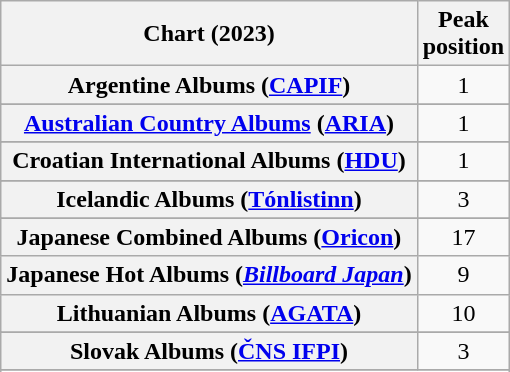<table class="wikitable sortable plainrowheaders" style="text-align:center">
<tr>
<th scope="col">Chart (2023)</th>
<th scope="col">Peak<br>position</th>
</tr>
<tr>
<th scope="row">Argentine Albums (<a href='#'>CAPIF</a>)</th>
<td>1</td>
</tr>
<tr>
</tr>
<tr>
<th scope="row"><a href='#'>Australian Country Albums</a> (<a href='#'>ARIA</a>)</th>
<td>1</td>
</tr>
<tr>
</tr>
<tr>
</tr>
<tr>
</tr>
<tr>
</tr>
<tr>
<th scope="row">Croatian International Albums (<a href='#'>HDU</a>)</th>
<td>1</td>
</tr>
<tr>
</tr>
<tr>
</tr>
<tr>
</tr>
<tr>
</tr>
<tr>
</tr>
<tr>
</tr>
<tr>
</tr>
<tr>
<th scope="row">Icelandic Albums (<a href='#'>Tónlistinn</a>)</th>
<td>3</td>
</tr>
<tr>
</tr>
<tr>
</tr>
<tr>
</tr>
<tr>
<th scope="row">Japanese Combined Albums (<a href='#'>Oricon</a>)</th>
<td>17</td>
</tr>
<tr>
<th scope="row">Japanese Hot Albums (<em><a href='#'>Billboard Japan</a></em>)</th>
<td>9</td>
</tr>
<tr>
<th scope="row">Lithuanian Albums (<a href='#'>AGATA</a>)</th>
<td>10</td>
</tr>
<tr>
</tr>
<tr>
</tr>
<tr>
</tr>
<tr>
</tr>
<tr>
<th scope="row">Slovak Albums (<a href='#'>ČNS IFPI</a>)</th>
<td>3</td>
</tr>
<tr>
</tr>
<tr>
</tr>
<tr>
</tr>
<tr>
</tr>
<tr>
</tr>
</table>
